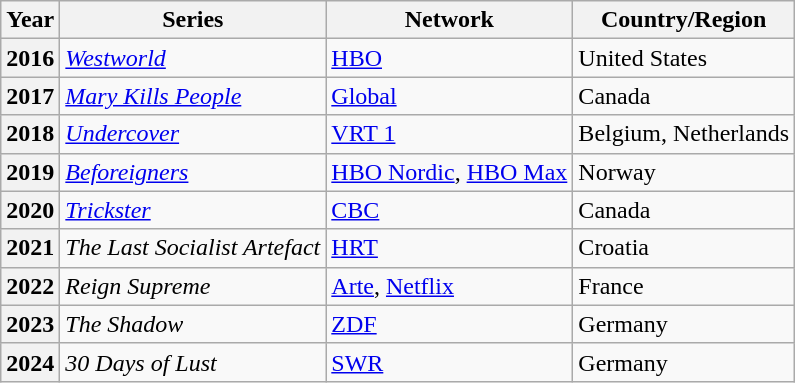<table class="wikitable plainrowheaders">
<tr>
<th>Year</th>
<th>Series</th>
<th>Network</th>
<th>Country/Region</th>
</tr>
<tr>
<th scope="row">2016</th>
<td><em><a href='#'>Westworld</a></em></td>
<td><a href='#'>HBO</a></td>
<td>United States</td>
</tr>
<tr>
<th scope="row">2017</th>
<td><em><a href='#'>Mary Kills People</a></em></td>
<td><a href='#'>Global</a></td>
<td>Canada</td>
</tr>
<tr>
<th scope="row">2018</th>
<td><em><a href='#'>Undercover</a></em></td>
<td><a href='#'>VRT 1</a></td>
<td>Belgium, Netherlands</td>
</tr>
<tr>
<th scope="row">2019</th>
<td><em><a href='#'>Beforeigners</a></em></td>
<td><a href='#'>HBO Nordic</a>, <a href='#'>HBO Max</a></td>
<td>Norway</td>
</tr>
<tr>
<th scope="row">2020</th>
<td><em><a href='#'>Trickster</a></em></td>
<td><a href='#'>CBC</a></td>
<td>Canada</td>
</tr>
<tr>
<th scope="row">2021</th>
<td><em>The Last Socialist Artefact</em></td>
<td><a href='#'>HRT</a></td>
<td>Croatia</td>
</tr>
<tr>
<th scope="row">2022</th>
<td><em>Reign Supreme</em></td>
<td><a href='#'>Arte</a>, <a href='#'>Netflix</a></td>
<td>France</td>
</tr>
<tr>
<th scope="row">2023</th>
<td><em>The Shadow</em></td>
<td><a href='#'>ZDF</a></td>
<td>Germany</td>
</tr>
<tr>
<th scope="row">2024</th>
<td><em>30 Days of Lust</em></td>
<td><a href='#'>SWR</a></td>
<td>Germany</td>
</tr>
</table>
